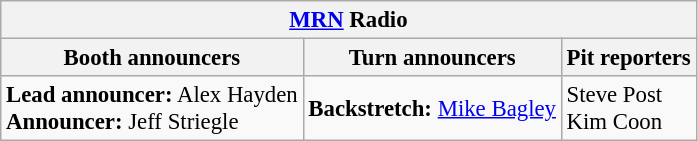<table class="wikitable" style="font-size: 95%;">
<tr>
<th colspan="3"><a href='#'>MRN</a> Radio</th>
</tr>
<tr>
<th>Booth announcers</th>
<th>Turn announcers</th>
<th>Pit reporters</th>
</tr>
<tr>
<td><strong>Lead announcer:</strong> Alex Hayden<br><strong>Announcer:</strong> Jeff Striegle</td>
<td><strong>Backstretch:</strong> <a href='#'>Mike Bagley</a></td>
<td>Steve Post<br>Kim Coon</td>
</tr>
</table>
